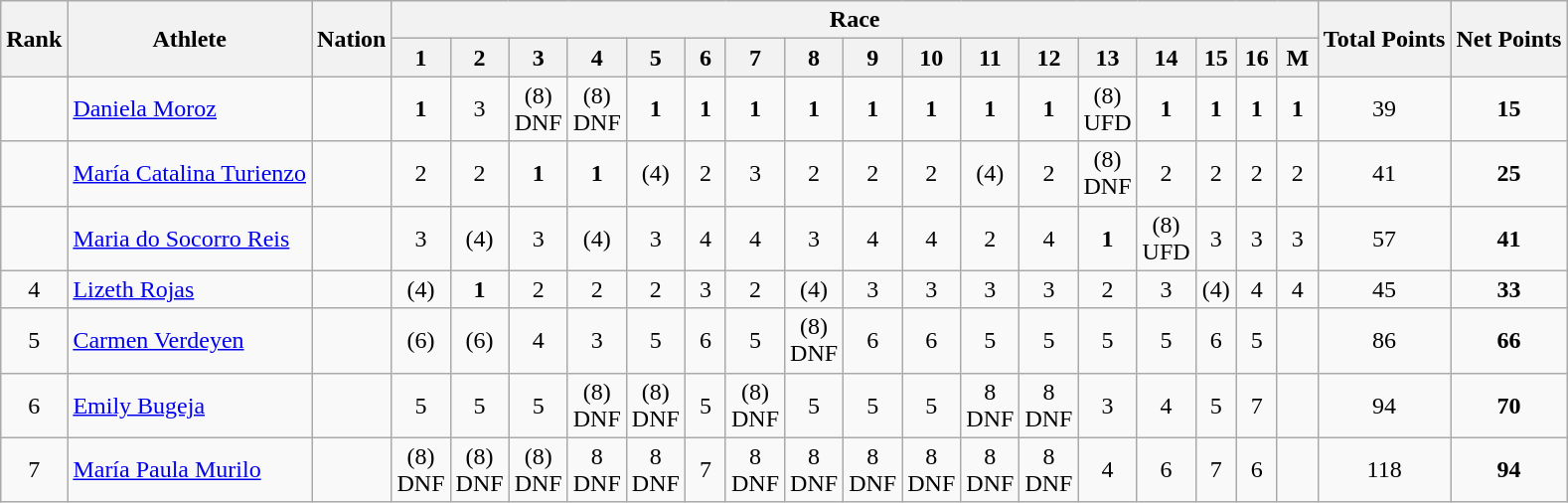<table class="wikitable" style="text-align:center">
<tr>
<th rowspan="2">Rank</th>
<th rowspan="2">Athlete</th>
<th rowspan="2">Nation</th>
<th colspan="17">Race</th>
<th rowspan="2">Total Points</th>
<th rowspan="2">Net Points</th>
</tr>
<tr>
<th width=20>1</th>
<th width=20>2</th>
<th width=20>3</th>
<th width=20>4</th>
<th width=20>5</th>
<th width=20>6</th>
<th width=20>7</th>
<th width=20>8</th>
<th width=20>9</th>
<th width=20>10</th>
<th width=20>11</th>
<th width=20>12</th>
<th width=20>13</th>
<th width=20>14</th>
<th width=20>15</th>
<th width=20>16</th>
<th width=20>M</th>
</tr>
<tr>
<td></td>
<td align=left><a href='#'>Daniela Moroz</a></td>
<td align=left></td>
<td><strong>1</strong></td>
<td>3</td>
<td>(8)<br>DNF</td>
<td>(8)<br>DNF</td>
<td><strong>1</strong></td>
<td><strong>1</strong></td>
<td><strong>1</strong></td>
<td><strong>1</strong></td>
<td><strong>1</strong></td>
<td><strong>1</strong></td>
<td><strong>1</strong></td>
<td><strong>1</strong></td>
<td>(8)<br>UFD</td>
<td><strong>1</strong></td>
<td><strong>1</strong></td>
<td><strong>1</strong></td>
<td><strong>1</strong></td>
<td>39</td>
<td><strong>15</strong></td>
</tr>
<tr>
<td></td>
<td align=left><a href='#'>María Catalina Turienzo</a></td>
<td align=left></td>
<td>2</td>
<td>2</td>
<td><strong>1</strong></td>
<td><strong>1</strong></td>
<td>(4)</td>
<td>2</td>
<td>3</td>
<td>2</td>
<td>2</td>
<td>2</td>
<td>(4)</td>
<td>2</td>
<td>(8)<br>DNF</td>
<td>2</td>
<td>2</td>
<td>2</td>
<td>2</td>
<td>41</td>
<td><strong>25</strong></td>
</tr>
<tr>
<td></td>
<td align=left><a href='#'>Maria do Socorro Reis</a></td>
<td align=left></td>
<td>3</td>
<td>(4)</td>
<td>3</td>
<td>(4)</td>
<td>3</td>
<td>4</td>
<td>4</td>
<td>3</td>
<td>4</td>
<td>4</td>
<td>2</td>
<td>4</td>
<td><strong>1</strong></td>
<td>(8)<br>UFD</td>
<td>3</td>
<td>3</td>
<td>3</td>
<td>57</td>
<td><strong>41</strong></td>
</tr>
<tr>
<td>4</td>
<td align=left><a href='#'>Lizeth Rojas</a></td>
<td align=left></td>
<td>(4)</td>
<td><strong>1</strong></td>
<td>2</td>
<td>2</td>
<td>2</td>
<td>3</td>
<td>2</td>
<td>(4)</td>
<td>3</td>
<td>3</td>
<td>3</td>
<td>3</td>
<td>2</td>
<td>3</td>
<td>(4)</td>
<td>4</td>
<td>4</td>
<td>45</td>
<td><strong>33</strong></td>
</tr>
<tr>
<td>5</td>
<td align=left><a href='#'>Carmen Verdeyen</a></td>
<td align=left></td>
<td>(6)</td>
<td>(6)</td>
<td>4</td>
<td>3</td>
<td>5</td>
<td>6</td>
<td>5</td>
<td>(8)<br>DNF</td>
<td>6</td>
<td>6</td>
<td>5</td>
<td>5</td>
<td>5</td>
<td>5</td>
<td>6</td>
<td>5</td>
<td></td>
<td>86</td>
<td><strong>66</strong></td>
</tr>
<tr>
<td>6</td>
<td align=left><a href='#'>Emily Bugeja</a></td>
<td align=left></td>
<td>5</td>
<td>5</td>
<td>5</td>
<td>(8)<br>DNF</td>
<td>(8)<br>DNF</td>
<td>5</td>
<td>(8)<br>DNF</td>
<td>5</td>
<td>5</td>
<td>5</td>
<td>8<br>DNF</td>
<td>8<br>DNF</td>
<td>3</td>
<td>4</td>
<td>5</td>
<td>7</td>
<td></td>
<td>94</td>
<td><strong>70</strong></td>
</tr>
<tr>
<td>7</td>
<td align=left><a href='#'>María Paula Murilo</a></td>
<td align=left></td>
<td>(8)<br>DNF</td>
<td>(8)<br>DNF</td>
<td>(8)<br>DNF</td>
<td>8<br>DNF</td>
<td>8<br>DNF</td>
<td>7</td>
<td>8<br>DNF</td>
<td>8<br>DNF</td>
<td>8<br>DNF</td>
<td>8<br>DNF</td>
<td>8<br>DNF</td>
<td>8<br>DNF</td>
<td>4</td>
<td>6</td>
<td>7</td>
<td>6</td>
<td></td>
<td>118</td>
<td><strong>94</strong></td>
</tr>
</table>
